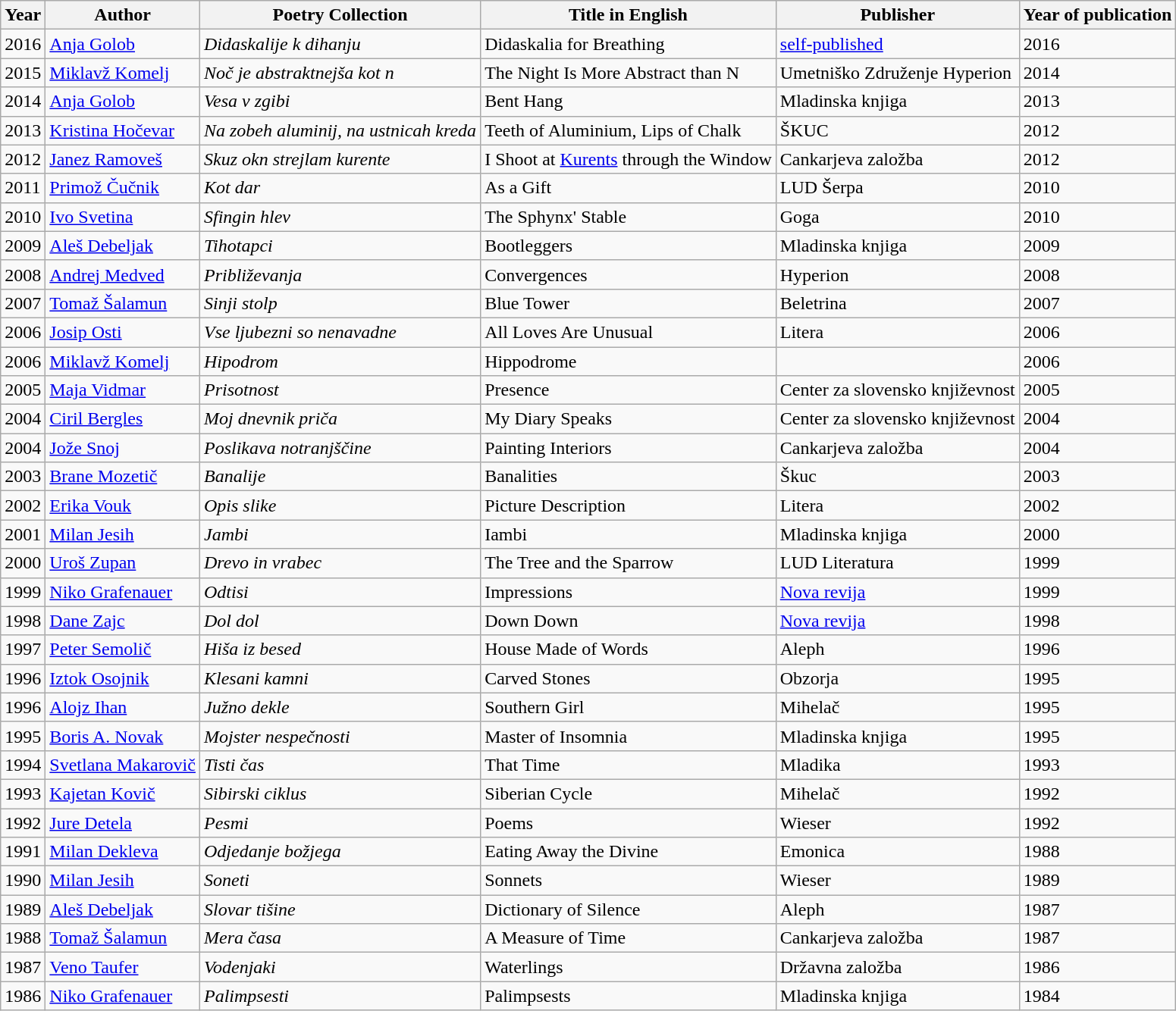<table class="wikitable sortable">
<tr>
<th>Year</th>
<th>Author</th>
<th>Poetry Collection</th>
<th>Title in English</th>
<th>Publisher</th>
<th>Year of publication</th>
</tr>
<tr>
<td>2016</td>
<td><a href='#'>Anja Golob</a></td>
<td><em>Didaskalije k dihanju</em></td>
<td>Didaskalia for Breathing</td>
<td><a href='#'>self-published</a></td>
<td>2016</td>
</tr>
<tr>
<td>2015</td>
<td><a href='#'>Miklavž Komelj</a></td>
<td><em>Noč je abstraktnejša kot n</em></td>
<td>The Night Is More Abstract than N</td>
<td>Umetniško Združenje Hyperion</td>
<td>2014</td>
</tr>
<tr>
<td>2014</td>
<td><a href='#'>Anja Golob</a></td>
<td><em>Vesa v zgibi</em></td>
<td>Bent Hang</td>
<td>Mladinska knjiga</td>
<td>2013</td>
</tr>
<tr>
<td>2013</td>
<td><a href='#'>Kristina Hočevar</a></td>
<td><em>Na zobeh aluminij, na ustnicah kreda</em></td>
<td>Teeth of Aluminium, Lips of Chalk</td>
<td>ŠKUC</td>
<td>2012</td>
</tr>
<tr>
<td>2012</td>
<td><a href='#'>Janez Ramoveš</a></td>
<td><em>Skuz okn strejlam kurente</em></td>
<td>I Shoot at <a href='#'>Kurents</a> through the Window</td>
<td>Cankarjeva založba</td>
<td>2012</td>
</tr>
<tr>
<td>2011</td>
<td><a href='#'>Primož Čučnik</a></td>
<td><em>Kot dar</em></td>
<td>As a Gift</td>
<td>LUD Šerpa</td>
<td>2010</td>
</tr>
<tr>
<td>2010</td>
<td><a href='#'>Ivo Svetina</a></td>
<td><em>Sfingin hlev</em></td>
<td>The Sphynx' Stable</td>
<td>Goga</td>
<td>2010</td>
</tr>
<tr>
<td>2009</td>
<td><a href='#'>Aleš Debeljak</a></td>
<td><em>Tihotapci</em></td>
<td>Bootleggers</td>
<td>Mladinska knjiga</td>
<td>2009</td>
</tr>
<tr>
<td>2008</td>
<td><a href='#'>Andrej Medved</a></td>
<td><em>Približevanja</em></td>
<td>Convergences</td>
<td>Hyperion</td>
<td>2008</td>
</tr>
<tr>
<td>2007</td>
<td><a href='#'>Tomaž Šalamun</a></td>
<td><em>Sinji stolp</em></td>
<td>Blue Tower</td>
<td>Beletrina</td>
<td>2007</td>
</tr>
<tr>
<td>2006</td>
<td><a href='#'>Josip Osti</a></td>
<td><em>Vse ljubezni so nenavadne</em></td>
<td>All Loves Are Unusual</td>
<td>Litera</td>
<td>2006</td>
</tr>
<tr>
<td>2006</td>
<td><a href='#'>Miklavž Komelj</a></td>
<td><em>Hipodrom</em></td>
<td>Hippodrome</td>
<td></td>
<td>2006</td>
</tr>
<tr>
<td>2005</td>
<td><a href='#'>Maja Vidmar</a></td>
<td><em>Prisotnost</em></td>
<td>Presence</td>
<td>Center za slovensko književnost</td>
<td>2005</td>
</tr>
<tr>
<td>2004</td>
<td><a href='#'>Ciril Bergles</a></td>
<td><em>Moj dnevnik priča</em></td>
<td>My Diary Speaks</td>
<td>Center za slovensko književnost</td>
<td>2004</td>
</tr>
<tr>
<td>2004</td>
<td><a href='#'>Jože Snoj</a></td>
<td><em>Poslikava notranjščine</em></td>
<td>Painting Interiors</td>
<td>Cankarjeva založba</td>
<td>2004</td>
</tr>
<tr>
<td>2003</td>
<td><a href='#'>Brane Mozetič</a></td>
<td><em>Banalije</em></td>
<td>Banalities</td>
<td>Škuc</td>
<td>2003</td>
</tr>
<tr>
<td>2002</td>
<td><a href='#'>Erika Vouk</a></td>
<td><em>Opis slike</em></td>
<td>Picture Description</td>
<td>Litera</td>
<td>2002</td>
</tr>
<tr>
<td>2001</td>
<td><a href='#'>Milan Jesih</a></td>
<td><em>Jambi</em></td>
<td>Iambi</td>
<td>Mladinska knjiga</td>
<td>2000</td>
</tr>
<tr>
<td>2000</td>
<td><a href='#'>Uroš Zupan</a></td>
<td><em>Drevo in vrabec</em></td>
<td>The Tree and the Sparrow</td>
<td>LUD Literatura</td>
<td>1999</td>
</tr>
<tr>
<td>1999</td>
<td><a href='#'>Niko Grafenauer</a></td>
<td><em>Odtisi</em></td>
<td>Impressions</td>
<td><a href='#'>Nova revija</a></td>
<td>1999</td>
</tr>
<tr>
<td>1998</td>
<td><a href='#'>Dane Zajc</a></td>
<td><em>Dol dol</em></td>
<td>Down Down</td>
<td><a href='#'>Nova revija</a></td>
<td>1998</td>
</tr>
<tr>
<td>1997</td>
<td><a href='#'>Peter Semolič</a></td>
<td><em>Hiša iz besed</em></td>
<td>House Made of Words</td>
<td>Aleph</td>
<td>1996</td>
</tr>
<tr>
<td>1996</td>
<td><a href='#'>Iztok Osojnik</a></td>
<td><em>Klesani kamni</em></td>
<td>Carved Stones</td>
<td>Obzorja</td>
<td>1995</td>
</tr>
<tr>
<td>1996</td>
<td><a href='#'>Alojz Ihan</a></td>
<td><em>Južno dekle</em></td>
<td>Southern Girl</td>
<td>Mihelač</td>
<td>1995</td>
</tr>
<tr>
<td>1995</td>
<td><a href='#'>Boris A. Novak</a></td>
<td><em>Mojster nespečnosti</em></td>
<td>Master of Insomnia</td>
<td>Mladinska knjiga</td>
<td>1995</td>
</tr>
<tr>
<td>1994</td>
<td><a href='#'>Svetlana Makarovič</a></td>
<td><em>Tisti čas</em></td>
<td>That Time</td>
<td>Mladika</td>
<td>1993</td>
</tr>
<tr>
<td>1993</td>
<td><a href='#'>Kajetan Kovič</a></td>
<td><em>Sibirski ciklus</em></td>
<td>Siberian Cycle</td>
<td>Mihelač</td>
<td>1992</td>
</tr>
<tr>
<td>1992</td>
<td><a href='#'>Jure Detela</a></td>
<td><em>Pesmi</em></td>
<td>Poems</td>
<td>Wieser</td>
<td>1992</td>
</tr>
<tr>
<td>1991</td>
<td><a href='#'>Milan Dekleva</a></td>
<td><em>Odjedanje božjega</em></td>
<td>Eating Away the Divine</td>
<td>Emonica</td>
<td>1988</td>
</tr>
<tr>
<td>1990</td>
<td><a href='#'>Milan Jesih</a></td>
<td><em>Soneti</em></td>
<td>Sonnets</td>
<td>Wieser</td>
<td>1989</td>
</tr>
<tr>
<td>1989</td>
<td><a href='#'>Aleš Debeljak</a></td>
<td><em>Slovar tišine</em></td>
<td>Dictionary of Silence</td>
<td>Aleph</td>
<td>1987</td>
</tr>
<tr>
<td>1988</td>
<td><a href='#'>Tomaž Šalamun</a></td>
<td><em>Mera časa</em></td>
<td>A Measure of Time</td>
<td>Cankarjeva založba</td>
<td>1987</td>
</tr>
<tr>
<td>1987</td>
<td><a href='#'>Veno Taufer</a></td>
<td><em>Vodenjaki</em></td>
<td>Waterlings</td>
<td>Državna založba</td>
<td>1986</td>
</tr>
<tr>
<td>1986</td>
<td><a href='#'>Niko Grafenauer</a></td>
<td><em>Palimpsesti</em></td>
<td>Palimpsests</td>
<td>Mladinska knjiga</td>
<td>1984</td>
</tr>
</table>
